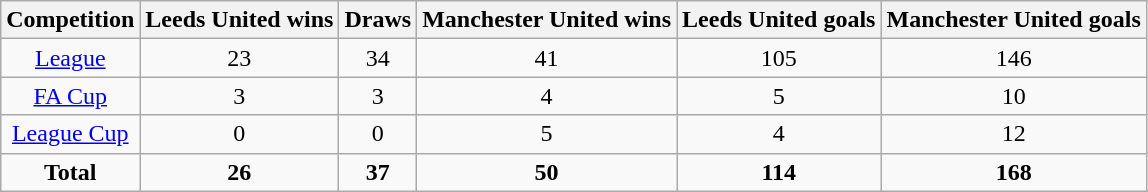<table class="wikitable" style="text-align:center">
<tr>
<th>Competition</th>
<th>Leeds United wins</th>
<th>Draws</th>
<th>Manchester United wins</th>
<th>Leeds United goals</th>
<th>Manchester United goals</th>
</tr>
<tr>
<td><a href='#'>League</a></td>
<td>23</td>
<td>34</td>
<td>41</td>
<td>105</td>
<td>146</td>
</tr>
<tr>
<td><a href='#'>FA Cup</a></td>
<td>3</td>
<td>3</td>
<td>4</td>
<td>5</td>
<td>10</td>
</tr>
<tr>
<td><a href='#'>League Cup</a></td>
<td>0</td>
<td>0</td>
<td>5</td>
<td>4</td>
<td>12</td>
</tr>
<tr>
<td><strong>Total</strong></td>
<td><strong>26</strong></td>
<td><strong>37</strong></td>
<td><strong>50</strong></td>
<td><strong>114</strong></td>
<td><strong>168</strong></td>
</tr>
</table>
